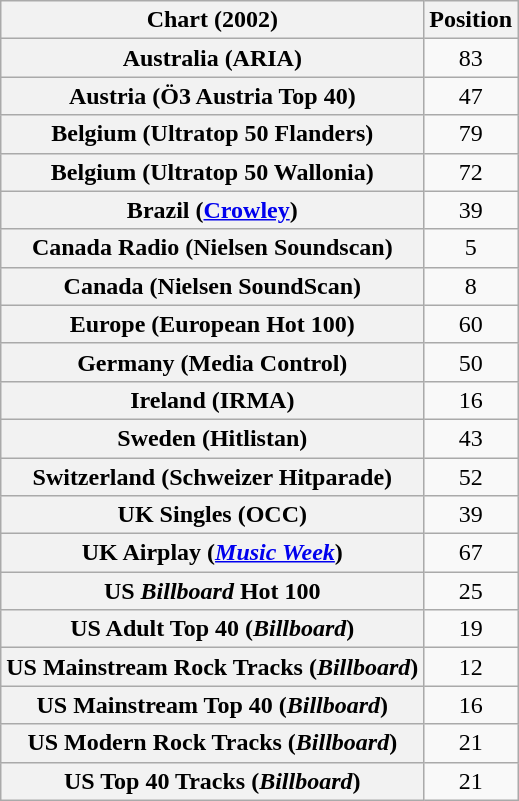<table class="wikitable sortable plainrowheaders" style="text-align:center">
<tr>
<th scope="col">Chart (2002)</th>
<th scope="col">Position</th>
</tr>
<tr>
<th scope="row">Australia (ARIA)</th>
<td>83</td>
</tr>
<tr>
<th scope="row">Austria (Ö3 Austria Top 40)</th>
<td>47</td>
</tr>
<tr>
<th scope="row">Belgium (Ultratop 50 Flanders)</th>
<td>79</td>
</tr>
<tr>
<th scope="row">Belgium (Ultratop 50 Wallonia)</th>
<td>72</td>
</tr>
<tr>
<th scope="row">Brazil (<a href='#'>Crowley</a>)</th>
<td>39</td>
</tr>
<tr>
<th scope="row">Canada Radio (Nielsen Soundscan)</th>
<td>5</td>
</tr>
<tr>
<th scope="row">Canada (Nielsen SoundScan)</th>
<td>8</td>
</tr>
<tr>
<th scope="row">Europe (European Hot 100)</th>
<td>60</td>
</tr>
<tr>
<th scope="row">Germany (Media Control)</th>
<td>50</td>
</tr>
<tr>
<th scope="row">Ireland (IRMA)</th>
<td>16</td>
</tr>
<tr>
<th scope="row">Sweden (Hitlistan)</th>
<td>43</td>
</tr>
<tr>
<th scope="row">Switzerland (Schweizer Hitparade)</th>
<td>52</td>
</tr>
<tr>
<th scope="row">UK Singles (OCC)</th>
<td>39</td>
</tr>
<tr>
<th scope="row">UK Airplay (<em><a href='#'>Music Week</a></em>)</th>
<td>67</td>
</tr>
<tr>
<th scope="row">US <em>Billboard</em> Hot 100</th>
<td>25</td>
</tr>
<tr>
<th scope="row">US Adult Top 40 (<em>Billboard</em>)</th>
<td>19</td>
</tr>
<tr>
<th scope="row">US Mainstream Rock Tracks (<em>Billboard</em>)</th>
<td>12</td>
</tr>
<tr>
<th scope="row">US Mainstream Top 40 (<em>Billboard</em>)</th>
<td>16</td>
</tr>
<tr>
<th scope="row">US Modern Rock Tracks (<em>Billboard</em>)</th>
<td>21</td>
</tr>
<tr>
<th scope="row">US Top 40 Tracks (<em>Billboard</em>)</th>
<td>21</td>
</tr>
</table>
